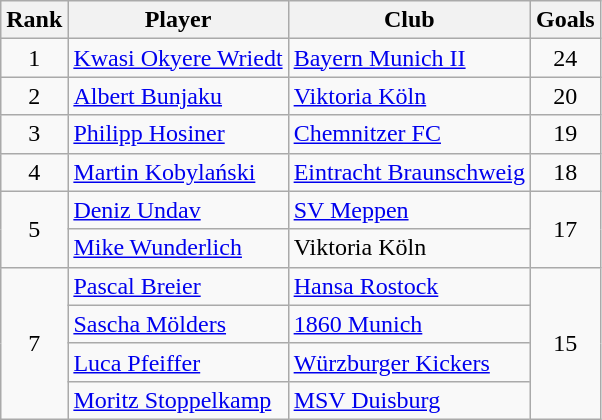<table class="wikitable" style="text-align:center">
<tr>
<th>Rank</th>
<th>Player</th>
<th>Club</th>
<th>Goals</th>
</tr>
<tr>
<td>1</td>
<td align="left"> <a href='#'>Kwasi Okyere Wriedt</a></td>
<td align="left"><a href='#'>Bayern Munich II</a></td>
<td>24</td>
</tr>
<tr>
<td>2</td>
<td align="left"> <a href='#'>Albert Bunjaku</a></td>
<td align="left"><a href='#'>Viktoria Köln</a></td>
<td>20</td>
</tr>
<tr>
<td>3</td>
<td align="left"> <a href='#'>Philipp Hosiner</a></td>
<td align="left"><a href='#'>Chemnitzer FC</a></td>
<td>19</td>
</tr>
<tr>
<td>4</td>
<td align="left"> <a href='#'>Martin Kobylański</a></td>
<td align="left"><a href='#'>Eintracht Braunschweig</a></td>
<td>18</td>
</tr>
<tr>
<td rowspan=2>5</td>
<td align="left"> <a href='#'>Deniz Undav</a></td>
<td align="left"><a href='#'>SV Meppen</a></td>
<td rowspan=2>17</td>
</tr>
<tr>
<td align="left"> <a href='#'>Mike Wunderlich</a></td>
<td align="left">Viktoria Köln</td>
</tr>
<tr>
<td rowspan=4>7</td>
<td align="left"> <a href='#'>Pascal Breier</a></td>
<td align="left"><a href='#'>Hansa Rostock</a></td>
<td rowspan=4>15</td>
</tr>
<tr>
<td align="left"> <a href='#'>Sascha Mölders</a></td>
<td align="left"><a href='#'>1860 Munich</a></td>
</tr>
<tr>
<td align="left"> <a href='#'>Luca Pfeiffer</a></td>
<td align="left"><a href='#'>Würzburger Kickers</a></td>
</tr>
<tr>
<td align="left"> <a href='#'>Moritz Stoppelkamp</a></td>
<td align="left"><a href='#'>MSV Duisburg</a></td>
</tr>
</table>
